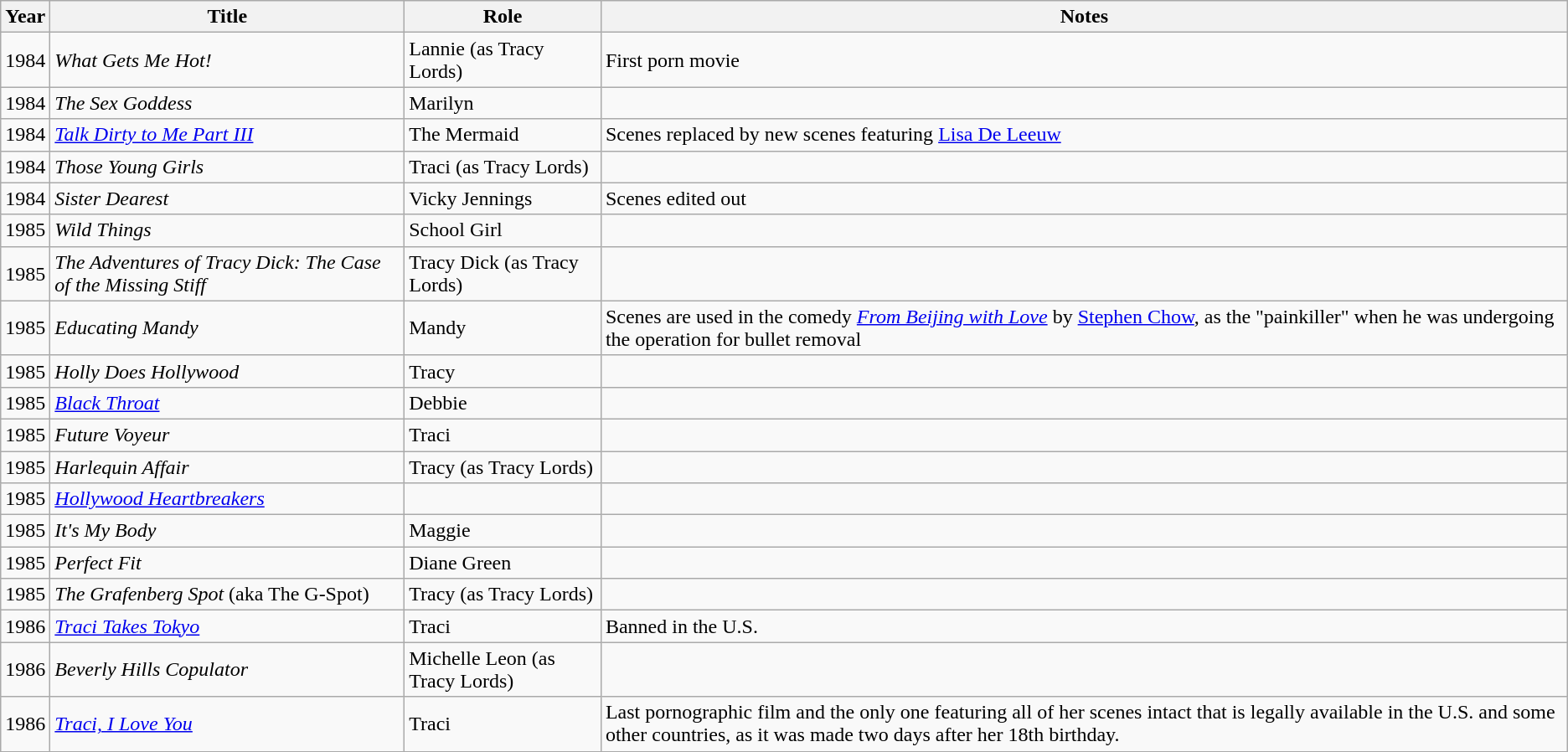<table class="wikitable sortable">
<tr>
<th>Year</th>
<th>Title</th>
<th>Role</th>
<th class="unsortable">Notes</th>
</tr>
<tr>
<td>1984</td>
<td><em>What Gets Me Hot!</em></td>
<td>Lannie (as Tracy Lords)</td>
<td>First porn movie</td>
</tr>
<tr>
<td>1984</td>
<td data-sort-value="Sex Goddess, The"><em>The Sex Goddess</em></td>
<td>Marilyn</td>
<td></td>
</tr>
<tr>
<td>1984</td>
<td><em><a href='#'>Talk Dirty to Me Part III</a></em></td>
<td>The Mermaid</td>
<td>Scenes replaced by new scenes featuring <a href='#'>Lisa De Leeuw</a></td>
</tr>
<tr>
<td>1984</td>
<td><em>Those Young Girls</em></td>
<td>Traci (as Tracy Lords)</td>
<td></td>
</tr>
<tr>
<td>1984</td>
<td><em>Sister Dearest</em></td>
<td>Vicky Jennings</td>
<td>Scenes edited out</td>
</tr>
<tr>
<td>1985</td>
<td><em>Wild Things</em></td>
<td>School Girl</td>
<td></td>
</tr>
<tr>
<td>1985</td>
<td data-sort-value="Adventures of Tracy Dick: The Case of the Missing Stiff, The"><em>The Adventures of Tracy Dick: The Case of the Missing Stiff</em></td>
<td>Tracy Dick (as Tracy Lords)</td>
<td></td>
</tr>
<tr>
<td>1985</td>
<td><em>Educating Mandy</em></td>
<td>Mandy</td>
<td>Scenes are used in the comedy <em><a href='#'>From Beijing with Love</a></em> by <a href='#'>Stephen Chow</a>, as the "painkiller" when he was undergoing the operation for bullet removal</td>
</tr>
<tr>
<td>1985</td>
<td><em>Holly Does Hollywood</em></td>
<td>Tracy</td>
<td></td>
</tr>
<tr>
<td>1985</td>
<td><em><a href='#'>Black Throat</a></em></td>
<td>Debbie</td>
<td></td>
</tr>
<tr>
<td>1985</td>
<td><em>Future Voyeur</em></td>
<td>Traci</td>
<td></td>
</tr>
<tr>
<td>1985</td>
<td><em>Harlequin Affair</em></td>
<td>Tracy (as Tracy Lords)</td>
<td></td>
</tr>
<tr>
<td>1985</td>
<td><em><a href='#'>Hollywood Heartbreakers</a></em></td>
<td></td>
<td></td>
</tr>
<tr>
<td>1985</td>
<td><em>It's My Body</em></td>
<td>Maggie</td>
<td></td>
</tr>
<tr>
<td>1985</td>
<td><em>Perfect Fit</em></td>
<td>Diane Green</td>
<td></td>
</tr>
<tr>
<td>1985</td>
<td data-sort-value="Grafenberg Spot, The"><em>The Grafenberg Spot</em> (aka The G-Spot)</td>
<td>Tracy (as Tracy Lords)</td>
</tr>
<tr>
<td>1986</td>
<td><em><a href='#'>Traci Takes Tokyo</a></em></td>
<td>Traci</td>
<td>Banned in the U.S.</td>
</tr>
<tr>
<td>1986</td>
<td><em>Beverly Hills Copulator</em></td>
<td>Michelle Leon (as Tracy Lords)</td>
<td></td>
</tr>
<tr>
<td>1986</td>
<td><em><a href='#'>Traci, I Love You</a></em></td>
<td>Traci</td>
<td>Last pornographic film and the only one featuring all of her scenes intact that is legally available in the U.S. and some other countries, as it was made two days after her 18th birthday.</td>
</tr>
<tr>
</tr>
</table>
